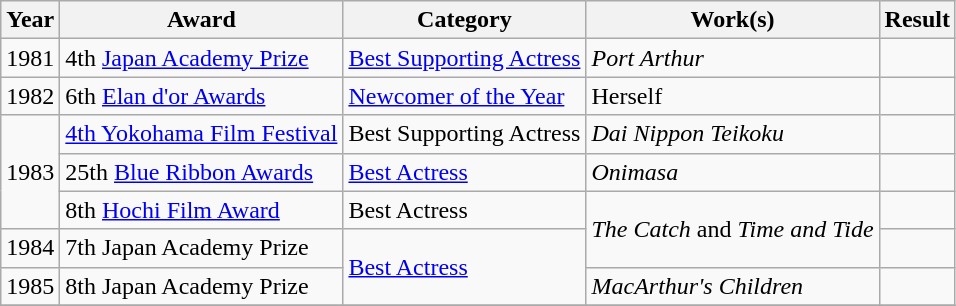<table class="wikitable sortable">
<tr>
<th>Year</th>
<th>Award</th>
<th>Category</th>
<th>Work(s)</th>
<th>Result</th>
</tr>
<tr>
<td>1981</td>
<td>4th <a href='#'>Japan Academy Prize</a></td>
<td><a href='#'>Best Supporting Actress</a></td>
<td><em>Port Arthur</em></td>
<td></td>
</tr>
<tr>
<td>1982</td>
<td>6th <a href='#'>Elan d'or Awards</a></td>
<td><a href='#'>Newcomer of the Year</a></td>
<td>Herself</td>
<td></td>
</tr>
<tr>
<td rowspan=3>1983</td>
<td><a href='#'>4th Yokohama Film Festival</a></td>
<td>Best Supporting Actress</td>
<td><em>Dai Nippon Teikoku</em></td>
<td></td>
</tr>
<tr>
<td>25th <a href='#'>Blue Ribbon Awards</a></td>
<td><a href='#'>Best Actress</a></td>
<td><em>Onimasa</em></td>
<td></td>
</tr>
<tr>
<td>8th <a href='#'>Hochi Film Award</a></td>
<td>Best Actress</td>
<td rowspan=2><em>The Catch</em> and <em>Time and Tide</em></td>
<td></td>
</tr>
<tr>
<td>1984</td>
<td>7th Japan Academy Prize</td>
<td rowspan=2><a href='#'>Best Actress</a></td>
<td></td>
</tr>
<tr>
<td>1985</td>
<td>8th Japan Academy Prize</td>
<td><em>MacArthur's Children</em></td>
<td></td>
</tr>
<tr>
</tr>
</table>
